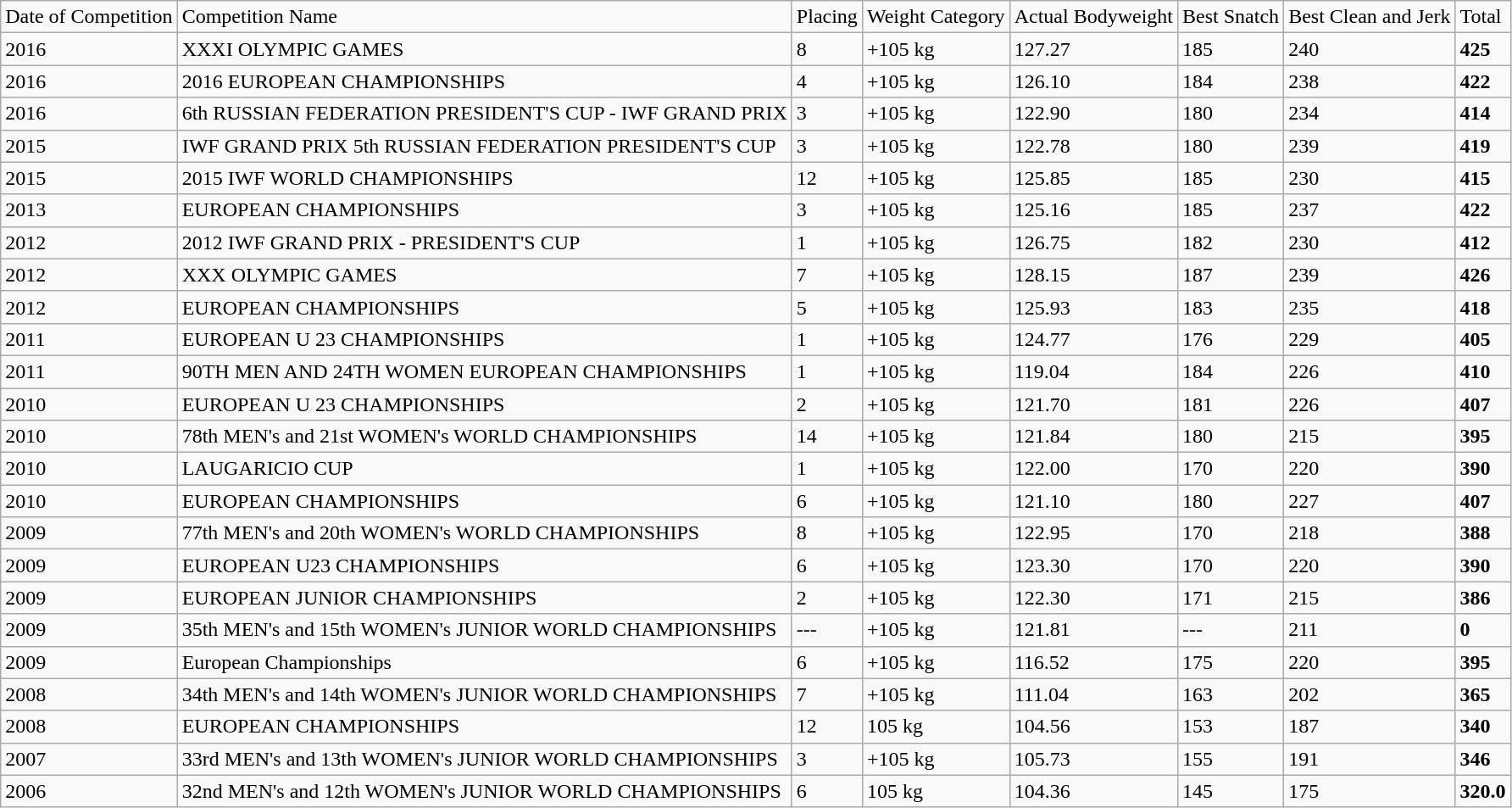<table class="wikitable">
<tr>
<td>Date of Competition</td>
<td>Competition Name</td>
<td>Placing</td>
<td>Weight Category</td>
<td>Actual Bodyweight</td>
<td>Best Snatch</td>
<td>Best Clean and Jerk</td>
<td>Total</td>
</tr>
<tr>
<td>2016</td>
<td>XXXI OLYMPIC GAMES</td>
<td>8</td>
<td>+105 kg</td>
<td>127.27</td>
<td>185</td>
<td>240</td>
<td><strong>425</strong></td>
</tr>
<tr>
<td>2016</td>
<td>2016 EUROPEAN CHAMPIONSHIPS</td>
<td>4</td>
<td>+105 kg</td>
<td>126.10</td>
<td>184</td>
<td>238</td>
<td><strong>422</strong></td>
</tr>
<tr>
<td>2016</td>
<td>6th RUSSIAN FEDERATION PRESIDENT'S CUP - IWF GRAND PRIX</td>
<td>3</td>
<td>+105 kg</td>
<td>122.90</td>
<td>180</td>
<td>234</td>
<td><strong>414</strong></td>
</tr>
<tr>
<td>2015</td>
<td>IWF GRAND PRIX 5th RUSSIAN FEDERATION PRESIDENT'S CUP</td>
<td>3</td>
<td>+105 kg</td>
<td>122.78</td>
<td>180</td>
<td>239</td>
<td><strong>419</strong></td>
</tr>
<tr>
<td>2015</td>
<td>2015 IWF WORLD CHAMPIONSHIPS</td>
<td>12</td>
<td>+105 kg</td>
<td>125.85</td>
<td>185</td>
<td>230</td>
<td><strong>415</strong></td>
</tr>
<tr>
<td>2013</td>
<td>EUROPEAN CHAMPIONSHIPS</td>
<td>3</td>
<td>+105 kg</td>
<td>125.16</td>
<td>185</td>
<td>237</td>
<td><strong>422</strong></td>
</tr>
<tr>
<td>2012</td>
<td>2012 IWF GRAND PRIX - PRESIDENT'S CUP</td>
<td>1</td>
<td>+105 kg</td>
<td>126.75</td>
<td>182</td>
<td>230</td>
<td><strong>412</strong></td>
</tr>
<tr>
<td>2012</td>
<td>XXX OLYMPIC GAMES</td>
<td>7</td>
<td>+105 kg</td>
<td>128.15</td>
<td>187</td>
<td>239</td>
<td><strong>426</strong></td>
</tr>
<tr>
<td>2012</td>
<td>EUROPEAN CHAMPIONSHIPS</td>
<td>5</td>
<td>+105 kg</td>
<td>125.93</td>
<td>183</td>
<td>235</td>
<td><strong>418</strong></td>
</tr>
<tr>
<td>2011</td>
<td>EUROPEAN U 23 CHAMPIONSHIPS</td>
<td>1</td>
<td>+105 kg</td>
<td>124.77</td>
<td>176</td>
<td>229</td>
<td><strong>405</strong></td>
</tr>
<tr>
<td>2011</td>
<td>90TH MEN AND 24TH WOMEN EUROPEAN CHAMPIONSHIPS</td>
<td>1</td>
<td>+105 kg</td>
<td>119.04</td>
<td>184</td>
<td>226</td>
<td><strong>410</strong></td>
</tr>
<tr>
<td>2010</td>
<td>EUROPEAN U 23 CHAMPIONSHIPS</td>
<td>2</td>
<td>+105 kg</td>
<td>121.70</td>
<td>181</td>
<td>226</td>
<td><strong>407</strong></td>
</tr>
<tr>
<td>2010</td>
<td>78th MEN's and 21st WOMEN's WORLD CHAMPIONSHIPS</td>
<td>14</td>
<td>+105 kg</td>
<td>121.84</td>
<td>180</td>
<td>215</td>
<td><strong>395</strong></td>
</tr>
<tr>
<td>2010</td>
<td>LAUGARICIO CUP</td>
<td>1</td>
<td>+105 kg</td>
<td>122.00</td>
<td>170</td>
<td>220</td>
<td><strong>390</strong></td>
</tr>
<tr>
<td>2010</td>
<td>EUROPEAN CHAMPIONSHIPS</td>
<td>6</td>
<td>+105 kg</td>
<td>121.10</td>
<td>180</td>
<td>227</td>
<td><strong>407</strong></td>
</tr>
<tr>
<td>2009</td>
<td>77th MEN's and 20th WOMEN's WORLD CHAMPIONSHIPS</td>
<td>8</td>
<td>+105 kg</td>
<td>122.95</td>
<td>170</td>
<td>218</td>
<td><strong>388</strong></td>
</tr>
<tr>
<td>2009</td>
<td>EUROPEAN U23 CHAMPIONSHIPS</td>
<td>6</td>
<td>+105 kg</td>
<td>123.30</td>
<td>170</td>
<td>220</td>
<td><strong>390</strong></td>
</tr>
<tr>
<td>2009</td>
<td>EUROPEAN JUNIOR CHAMPIONSHIPS</td>
<td>2</td>
<td>+105 kg</td>
<td>122.30</td>
<td>171</td>
<td>215</td>
<td><strong>386</strong></td>
</tr>
<tr>
<td>2009</td>
<td>35th MEN's and 15th WOMEN's JUNIOR WORLD CHAMPIONSHIPS</td>
<td>---</td>
<td>+105 kg</td>
<td>121.81</td>
<td>---</td>
<td>211</td>
<td><strong>0</strong></td>
</tr>
<tr>
<td>2009</td>
<td>European Championships</td>
<td>6</td>
<td>+105 kg</td>
<td>116.52</td>
<td>175</td>
<td>220</td>
<td><strong>395</strong></td>
</tr>
<tr>
<td>2008</td>
<td>34th MEN's and 14th WOMEN's JUNIOR WORLD CHAMPIONSHIPS</td>
<td>7</td>
<td>+105 kg</td>
<td>111.04</td>
<td>163</td>
<td>202</td>
<td><strong>365</strong></td>
</tr>
<tr>
<td>2008</td>
<td>EUROPEAN CHAMPIONSHIPS</td>
<td>12</td>
<td>105 kg</td>
<td>104.56</td>
<td>153</td>
<td>187</td>
<td><strong>340</strong></td>
</tr>
<tr>
<td>2007</td>
<td>33rd MEN's and 13th WOMEN's JUNIOR WORLD CHAMPIONSHIPS</td>
<td>3</td>
<td>+105 kg</td>
<td>105.73</td>
<td>155</td>
<td>191</td>
<td><strong>346</strong></td>
</tr>
<tr>
<td>2006</td>
<td>32nd MEN's and 12th WOMEN's JUNIOR WORLD CHAMPIONSHIPS</td>
<td>6</td>
<td>105 kg</td>
<td>104.36</td>
<td>145</td>
<td>175</td>
<td><strong>320.0</strong></td>
</tr>
</table>
